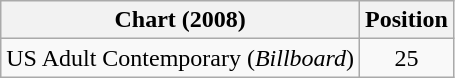<table class="wikitable sortable">
<tr>
<th>Chart (2008)</th>
<th>Position</th>
</tr>
<tr>
<td>US Adult Contemporary (<em>Billboard</em>)</td>
<td style="text-align:center;">25</td>
</tr>
</table>
